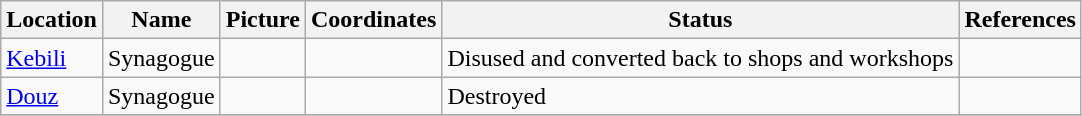<table class="wikitable sortable">
<tr>
<th>Location</th>
<th>Name</th>
<th>Picture</th>
<th>Coordinates</th>
<th>Status</th>
<th>References</th>
</tr>
<tr>
<td><a href='#'>Kebili</a></td>
<td>Synagogue</td>
<td align=center></td>
<td></td>
<td>Disused and converted back to shops and workshops</td>
<td></td>
</tr>
<tr>
<td><a href='#'>Douz</a></td>
<td>Synagogue</td>
<td align=center></td>
<td></td>
<td>Destroyed</td>
<td></td>
</tr>
<tr>
</tr>
</table>
